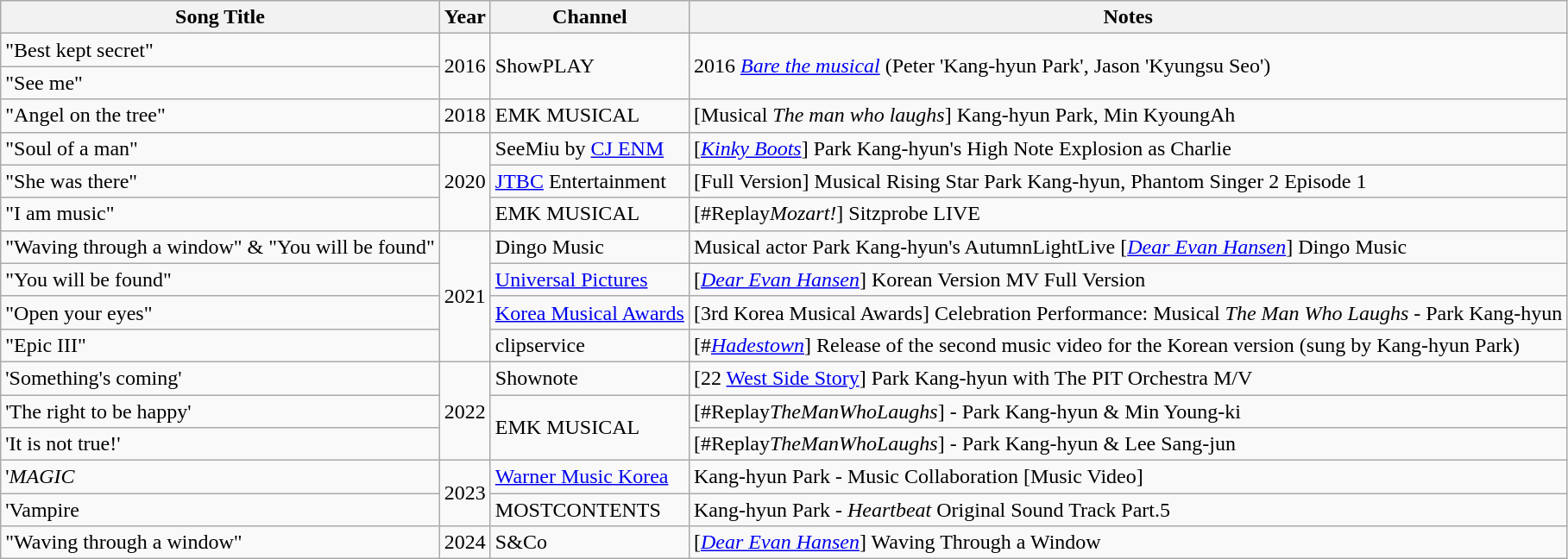<table class="wikitable">
<tr>
<th>Song Title</th>
<th>Year</th>
<th>Channel</th>
<th>Notes</th>
</tr>
<tr>
<td>"Best kept secret"</td>
<td rowspan="2">2016</td>
<td rowspan="2">ShowPLAY</td>
<td rowspan="2">2016 <a href='#'><em>Bare the musical</em></a> (Peter 'Kang-hyun Park', Jason 'Kyungsu Seo')</td>
</tr>
<tr>
<td>"See me"</td>
</tr>
<tr>
<td>"Angel on the tree"</td>
<td>2018</td>
<td>EMK MUSICAL</td>
<td>[Musical <em>The man who laughs</em>] Kang-hyun Park, Min KyoungAh</td>
</tr>
<tr>
<td>"Soul of a man"</td>
<td rowspan="3">2020</td>
<td>SeeMiu by <a href='#'>CJ ENM</a></td>
<td>[<em><a href='#'>Kinky Boots</a></em>] Park Kang-hyun's High Note Explosion as Charlie</td>
</tr>
<tr>
<td>"She was there"</td>
<td><a href='#'>JTBC</a> Entertainment</td>
<td>[Full Version] Musical Rising Star Park Kang-hyun, Phantom Singer 2 Episode 1</td>
</tr>
<tr>
<td>"I am music"</td>
<td>EMK MUSICAL</td>
<td>[#Replay<em>Mozart!</em>] Sitzprobe LIVE</td>
</tr>
<tr>
<td>"Waving through a window" & "You will be found"</td>
<td rowspan="4">2021</td>
<td>Dingo Music</td>
<td>Musical actor Park Kang-hyun's AutumnLightLive [<em><a href='#'>Dear Evan Hansen</a></em>] Dingo Music</td>
</tr>
<tr>
<td>"You will be found"</td>
<td><a href='#'>Universal Pictures</a></td>
<td>[<em><a href='#'>Dear Evan Hansen</a></em>] Korean Version MV Full Version</td>
</tr>
<tr>
<td>"Open your eyes"</td>
<td><a href='#'>Korea Musical Awards</a></td>
<td>[3rd Korea Musical Awards] Celebration Performance: Musical <em>The Man Who Laughs</em> - Park Kang-hyun</td>
</tr>
<tr>
<td>"Epic III"</td>
<td>clipservice</td>
<td>[#<em><a href='#'>Hadestown</a></em>] Release of the second music video for the Korean version (sung by Kang-hyun Park)</td>
</tr>
<tr>
<td>'Something's coming'</td>
<td rowspan="3">2022</td>
<td>Shownote</td>
<td>[22 <a href='#'>West Side Story</a>] Park Kang-hyun with The PIT Orchestra M/V</td>
</tr>
<tr>
<td>'The right to be happy'</td>
<td rowspan="2">EMK MUSICAL</td>
<td>[#Replay<em>TheManWhoLaughs</em>] - Park Kang-hyun & Min Young-ki</td>
</tr>
<tr>
<td>'It is not true!'</td>
<td>[#Replay<em>TheManWhoLaughs</em>] - Park Kang-hyun & Lee Sang-jun</td>
</tr>
<tr>
<td>'<em>MAGIC<strong></td>
<td rowspan="2">2023</td>
<td><a href='#'>Warner Music Korea</a></td>
<td>Kang-hyun Park - Music Collaboration [Music Video]</td>
</tr>
<tr>
<td>'</em>Vampire</strong></td>
<td>MOSTCONTENTS</td>
<td>Kang-hyun Park - <em>Heartbeat</em> Original Sound Track Part.5</td>
</tr>
<tr>
<td>"Waving through a window"</td>
<td>2024</td>
<td>S&Co</td>
<td>[<em><a href='#'>Dear Evan Hansen</a></em>] Waving Through a Window</td>
</tr>
</table>
